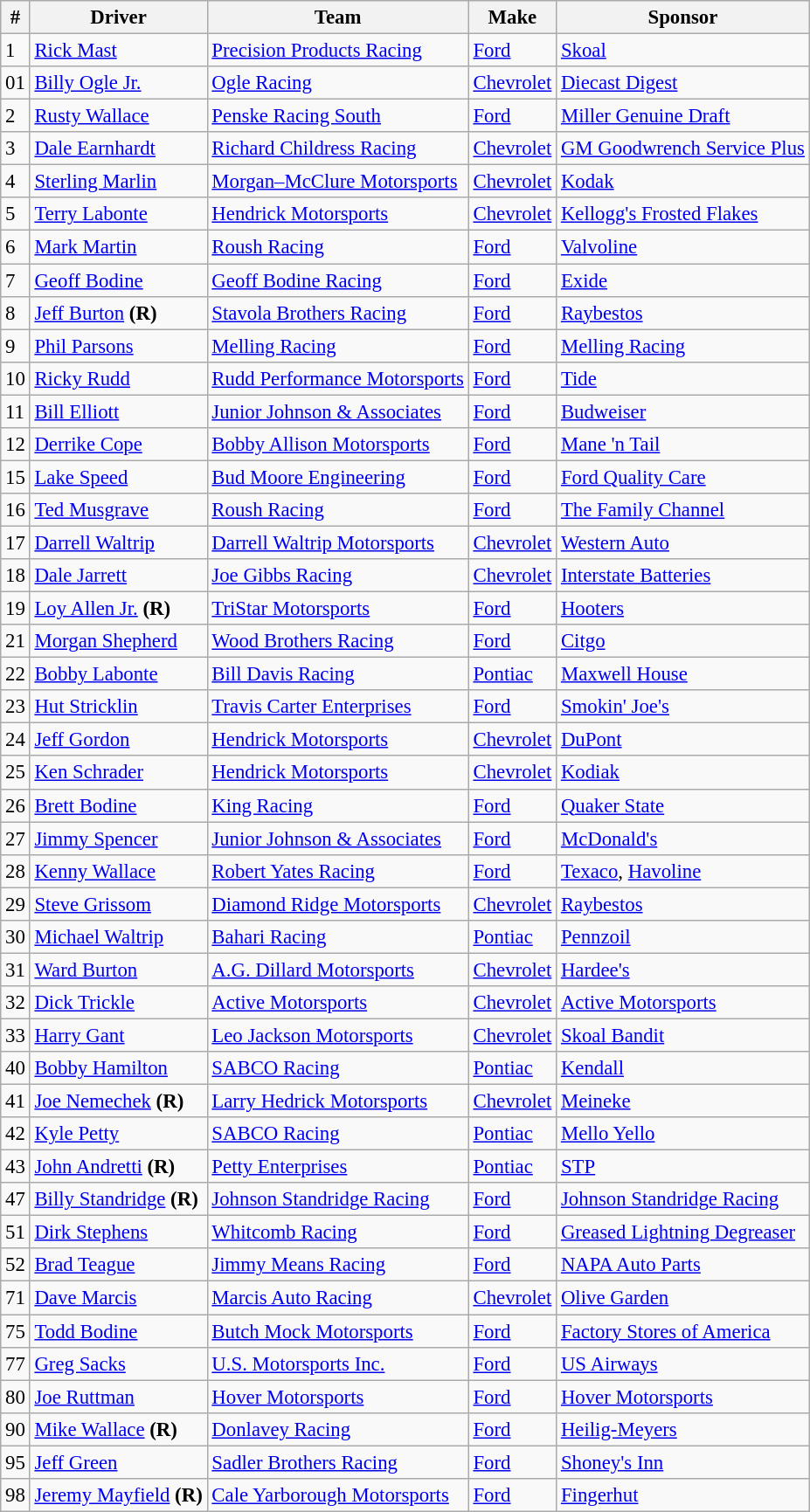<table class="wikitable" style="font-size:95%">
<tr>
<th>#</th>
<th>Driver</th>
<th>Team</th>
<th>Make</th>
<th>Sponsor</th>
</tr>
<tr>
<td>1</td>
<td><a href='#'>Rick Mast</a></td>
<td><a href='#'>Precision Products Racing</a></td>
<td><a href='#'>Ford</a></td>
<td><a href='#'>Skoal</a></td>
</tr>
<tr>
<td>01</td>
<td><a href='#'>Billy Ogle Jr.</a></td>
<td><a href='#'>Ogle Racing</a></td>
<td><a href='#'>Chevrolet</a></td>
<td><a href='#'>Diecast Digest</a></td>
</tr>
<tr>
<td>2</td>
<td><a href='#'>Rusty Wallace</a></td>
<td><a href='#'>Penske Racing South</a></td>
<td><a href='#'>Ford</a></td>
<td><a href='#'>Miller Genuine Draft</a></td>
</tr>
<tr>
<td>3</td>
<td><a href='#'>Dale Earnhardt</a></td>
<td><a href='#'>Richard Childress Racing</a></td>
<td><a href='#'>Chevrolet</a></td>
<td><a href='#'>GM Goodwrench Service Plus</a></td>
</tr>
<tr>
<td>4</td>
<td><a href='#'>Sterling Marlin</a></td>
<td><a href='#'>Morgan–McClure Motorsports</a></td>
<td><a href='#'>Chevrolet</a></td>
<td><a href='#'>Kodak</a></td>
</tr>
<tr>
<td>5</td>
<td><a href='#'>Terry Labonte</a></td>
<td><a href='#'>Hendrick Motorsports</a></td>
<td><a href='#'>Chevrolet</a></td>
<td><a href='#'>Kellogg's Frosted Flakes</a></td>
</tr>
<tr>
<td>6</td>
<td><a href='#'>Mark Martin</a></td>
<td><a href='#'>Roush Racing</a></td>
<td><a href='#'>Ford</a></td>
<td><a href='#'>Valvoline</a></td>
</tr>
<tr>
<td>7</td>
<td><a href='#'>Geoff Bodine</a></td>
<td><a href='#'>Geoff Bodine Racing</a></td>
<td><a href='#'>Ford</a></td>
<td><a href='#'>Exide</a></td>
</tr>
<tr>
<td>8</td>
<td><a href='#'>Jeff Burton</a> <strong>(R)</strong></td>
<td><a href='#'>Stavola Brothers Racing</a></td>
<td><a href='#'>Ford</a></td>
<td><a href='#'>Raybestos</a></td>
</tr>
<tr>
<td>9</td>
<td><a href='#'>Phil Parsons</a></td>
<td><a href='#'>Melling Racing</a></td>
<td><a href='#'>Ford</a></td>
<td><a href='#'>Melling Racing</a></td>
</tr>
<tr>
<td>10</td>
<td><a href='#'>Ricky Rudd</a></td>
<td><a href='#'>Rudd Performance Motorsports</a></td>
<td><a href='#'>Ford</a></td>
<td><a href='#'>Tide</a></td>
</tr>
<tr>
<td>11</td>
<td><a href='#'>Bill Elliott</a></td>
<td><a href='#'>Junior Johnson & Associates</a></td>
<td><a href='#'>Ford</a></td>
<td><a href='#'>Budweiser</a></td>
</tr>
<tr>
<td>12</td>
<td><a href='#'>Derrike Cope</a></td>
<td><a href='#'>Bobby Allison Motorsports</a></td>
<td><a href='#'>Ford</a></td>
<td><a href='#'>Mane 'n Tail</a></td>
</tr>
<tr>
<td>15</td>
<td><a href='#'>Lake Speed</a></td>
<td><a href='#'>Bud Moore Engineering</a></td>
<td><a href='#'>Ford</a></td>
<td><a href='#'>Ford Quality Care</a></td>
</tr>
<tr>
<td>16</td>
<td><a href='#'>Ted Musgrave</a></td>
<td><a href='#'>Roush Racing</a></td>
<td><a href='#'>Ford</a></td>
<td><a href='#'>The Family Channel</a></td>
</tr>
<tr>
<td>17</td>
<td><a href='#'>Darrell Waltrip</a></td>
<td><a href='#'>Darrell Waltrip Motorsports</a></td>
<td><a href='#'>Chevrolet</a></td>
<td><a href='#'>Western Auto</a></td>
</tr>
<tr>
<td>18</td>
<td><a href='#'>Dale Jarrett</a></td>
<td><a href='#'>Joe Gibbs Racing</a></td>
<td><a href='#'>Chevrolet</a></td>
<td><a href='#'>Interstate Batteries</a></td>
</tr>
<tr>
<td>19</td>
<td><a href='#'>Loy Allen Jr.</a> <strong>(R)</strong></td>
<td><a href='#'>TriStar Motorsports</a></td>
<td><a href='#'>Ford</a></td>
<td><a href='#'>Hooters</a></td>
</tr>
<tr>
<td>21</td>
<td><a href='#'>Morgan Shepherd</a></td>
<td><a href='#'>Wood Brothers Racing</a></td>
<td><a href='#'>Ford</a></td>
<td><a href='#'>Citgo</a></td>
</tr>
<tr>
<td>22</td>
<td><a href='#'>Bobby Labonte</a></td>
<td><a href='#'>Bill Davis Racing</a></td>
<td><a href='#'>Pontiac</a></td>
<td><a href='#'>Maxwell House</a></td>
</tr>
<tr>
<td>23</td>
<td><a href='#'>Hut Stricklin</a></td>
<td><a href='#'>Travis Carter Enterprises</a></td>
<td><a href='#'>Ford</a></td>
<td><a href='#'>Smokin' Joe's</a></td>
</tr>
<tr>
<td>24</td>
<td><a href='#'>Jeff Gordon</a></td>
<td><a href='#'>Hendrick Motorsports</a></td>
<td><a href='#'>Chevrolet</a></td>
<td><a href='#'>DuPont</a></td>
</tr>
<tr>
<td>25</td>
<td><a href='#'>Ken Schrader</a></td>
<td><a href='#'>Hendrick Motorsports</a></td>
<td><a href='#'>Chevrolet</a></td>
<td><a href='#'>Kodiak</a></td>
</tr>
<tr>
<td>26</td>
<td><a href='#'>Brett Bodine</a></td>
<td><a href='#'>King Racing</a></td>
<td><a href='#'>Ford</a></td>
<td><a href='#'>Quaker State</a></td>
</tr>
<tr>
<td>27</td>
<td><a href='#'>Jimmy Spencer</a></td>
<td><a href='#'>Junior Johnson & Associates</a></td>
<td><a href='#'>Ford</a></td>
<td><a href='#'>McDonald's</a></td>
</tr>
<tr>
<td>28</td>
<td><a href='#'>Kenny Wallace</a></td>
<td><a href='#'>Robert Yates Racing</a></td>
<td><a href='#'>Ford</a></td>
<td><a href='#'>Texaco</a>, <a href='#'>Havoline</a></td>
</tr>
<tr>
<td>29</td>
<td><a href='#'>Steve Grissom</a></td>
<td><a href='#'>Diamond Ridge Motorsports</a></td>
<td><a href='#'>Chevrolet</a></td>
<td><a href='#'>Raybestos</a></td>
</tr>
<tr>
<td>30</td>
<td><a href='#'>Michael Waltrip</a></td>
<td><a href='#'>Bahari Racing</a></td>
<td><a href='#'>Pontiac</a></td>
<td><a href='#'>Pennzoil</a></td>
</tr>
<tr>
<td>31</td>
<td><a href='#'>Ward Burton</a></td>
<td><a href='#'>A.G. Dillard Motorsports</a></td>
<td><a href='#'>Chevrolet</a></td>
<td><a href='#'>Hardee's</a></td>
</tr>
<tr>
<td>32</td>
<td><a href='#'>Dick Trickle</a></td>
<td><a href='#'>Active Motorsports</a></td>
<td><a href='#'>Chevrolet</a></td>
<td><a href='#'>Active Motorsports</a></td>
</tr>
<tr>
<td>33</td>
<td><a href='#'>Harry Gant</a></td>
<td><a href='#'>Leo Jackson Motorsports</a></td>
<td><a href='#'>Chevrolet</a></td>
<td><a href='#'>Skoal Bandit</a></td>
</tr>
<tr>
<td>40</td>
<td><a href='#'>Bobby Hamilton</a></td>
<td><a href='#'>SABCO Racing</a></td>
<td><a href='#'>Pontiac</a></td>
<td><a href='#'>Kendall</a></td>
</tr>
<tr>
<td>41</td>
<td><a href='#'>Joe Nemechek</a> <strong>(R)</strong></td>
<td><a href='#'>Larry Hedrick Motorsports</a></td>
<td><a href='#'>Chevrolet</a></td>
<td><a href='#'>Meineke</a></td>
</tr>
<tr>
<td>42</td>
<td><a href='#'>Kyle Petty</a></td>
<td><a href='#'>SABCO Racing</a></td>
<td><a href='#'>Pontiac</a></td>
<td><a href='#'>Mello Yello</a></td>
</tr>
<tr>
<td>43</td>
<td><a href='#'>John Andretti</a> <strong>(R)</strong></td>
<td><a href='#'>Petty Enterprises</a></td>
<td><a href='#'>Pontiac</a></td>
<td><a href='#'>STP</a></td>
</tr>
<tr>
<td>47</td>
<td><a href='#'>Billy Standridge</a> <strong>(R)</strong></td>
<td><a href='#'>Johnson Standridge Racing</a></td>
<td><a href='#'>Ford</a></td>
<td><a href='#'>Johnson Standridge Racing</a></td>
</tr>
<tr>
<td>51</td>
<td><a href='#'>Dirk Stephens</a></td>
<td><a href='#'>Whitcomb Racing</a></td>
<td><a href='#'>Ford</a></td>
<td><a href='#'>Greased Lightning Degreaser</a></td>
</tr>
<tr>
<td>52</td>
<td><a href='#'>Brad Teague</a></td>
<td><a href='#'>Jimmy Means Racing</a></td>
<td><a href='#'>Ford</a></td>
<td><a href='#'>NAPA Auto Parts</a></td>
</tr>
<tr>
<td>71</td>
<td><a href='#'>Dave Marcis</a></td>
<td><a href='#'>Marcis Auto Racing</a></td>
<td><a href='#'>Chevrolet</a></td>
<td><a href='#'>Olive Garden</a></td>
</tr>
<tr>
<td>75</td>
<td><a href='#'>Todd Bodine</a></td>
<td><a href='#'>Butch Mock Motorsports</a></td>
<td><a href='#'>Ford</a></td>
<td><a href='#'>Factory Stores of America</a></td>
</tr>
<tr>
<td>77</td>
<td><a href='#'>Greg Sacks</a></td>
<td><a href='#'>U.S. Motorsports Inc.</a></td>
<td><a href='#'>Ford</a></td>
<td><a href='#'>US Airways</a></td>
</tr>
<tr>
<td>80</td>
<td><a href='#'>Joe Ruttman</a></td>
<td><a href='#'>Hover Motorsports</a></td>
<td><a href='#'>Ford</a></td>
<td><a href='#'>Hover Motorsports</a></td>
</tr>
<tr>
<td>90</td>
<td><a href='#'>Mike Wallace</a> <strong>(R)</strong></td>
<td><a href='#'>Donlavey Racing</a></td>
<td><a href='#'>Ford</a></td>
<td><a href='#'>Heilig-Meyers</a></td>
</tr>
<tr>
<td>95</td>
<td><a href='#'>Jeff Green</a></td>
<td><a href='#'>Sadler Brothers Racing</a></td>
<td><a href='#'>Ford</a></td>
<td><a href='#'>Shoney's Inn</a></td>
</tr>
<tr>
<td>98</td>
<td><a href='#'>Jeremy Mayfield</a> <strong>(R)</strong></td>
<td><a href='#'>Cale Yarborough Motorsports</a></td>
<td><a href='#'>Ford</a></td>
<td><a href='#'>Fingerhut</a></td>
</tr>
</table>
